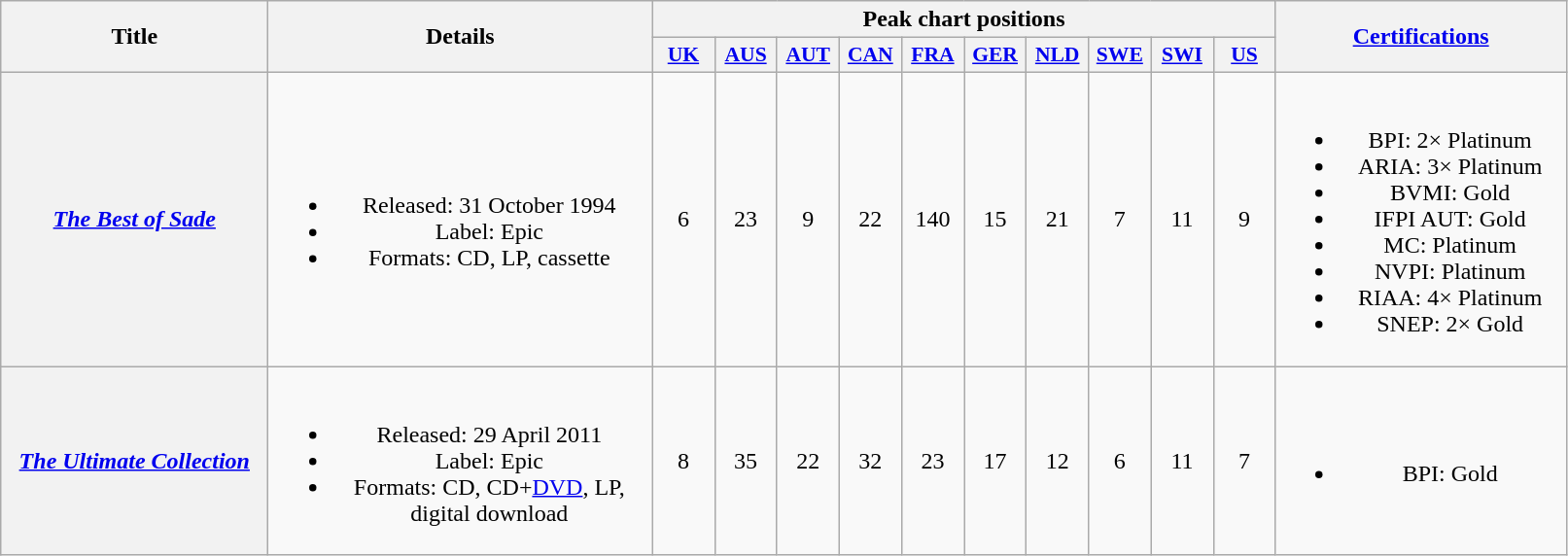<table class="wikitable plainrowheaders" style="text-align:center">
<tr>
<th scope="col" rowspan="2" style="width:11em;">Title</th>
<th scope="col" rowspan="2" style="width:16em;">Details</th>
<th scope="col" colspan="10">Peak chart positions</th>
<th scope="col" rowspan="2" style="width:12em;"><a href='#'>Certifications</a></th>
</tr>
<tr>
<th scope="col" style="width:2.5em;font-size:90%;"><a href='#'>UK</a><br></th>
<th scope="col" style="width:2.5em;font-size:90%;"><a href='#'>AUS</a><br></th>
<th scope="col" style="width:2.5em;font-size:90%;"><a href='#'>AUT</a><br></th>
<th scope="col" style="width:2.5em;font-size:90%;"><a href='#'>CAN</a><br></th>
<th scope="col" style="width:2.5em;font-size:90%;"><a href='#'>FRA</a><br></th>
<th scope="col" style="width:2.5em;font-size:90%;"><a href='#'>GER</a><br></th>
<th scope="col" style="width:2.5em;font-size:90%;"><a href='#'>NLD</a><br></th>
<th scope="col" style="width:2.5em;font-size:90%;"><a href='#'>SWE</a><br></th>
<th scope="col" style="width:2.5em;font-size:90%;"><a href='#'>SWI</a><br></th>
<th scope="col" style="width:2.5em;font-size:90%;"><a href='#'>US</a><br></th>
</tr>
<tr>
<th scope="row"><em><a href='#'>The Best of Sade</a></em></th>
<td><br><ul><li>Released: 31 October 1994</li><li>Label: Epic</li><li>Formats: CD, LP, cassette</li></ul></td>
<td>6</td>
<td>23</td>
<td>9</td>
<td>22</td>
<td>140</td>
<td>15</td>
<td>21</td>
<td>7</td>
<td>11</td>
<td>9</td>
<td><br><ul><li>BPI: 2× Platinum</li><li>ARIA: 3× Platinum</li><li>BVMI: Gold</li><li>IFPI AUT: Gold</li><li>MC: Platinum</li><li>NVPI: Platinum</li><li>RIAA: 4× Platinum</li><li>SNEP: 2× Gold</li></ul></td>
</tr>
<tr>
<th scope="row"><em><a href='#'>The Ultimate Collection</a></em></th>
<td><br><ul><li>Released: 29 April 2011</li><li>Label: Epic</li><li>Formats: CD, CD+<a href='#'>DVD</a>, LP, digital download</li></ul></td>
<td>8</td>
<td>35</td>
<td>22</td>
<td>32</td>
<td>23</td>
<td>17</td>
<td>12</td>
<td>6</td>
<td>11</td>
<td>7</td>
<td><br><ul><li>BPI: Gold</li></ul></td>
</tr>
</table>
